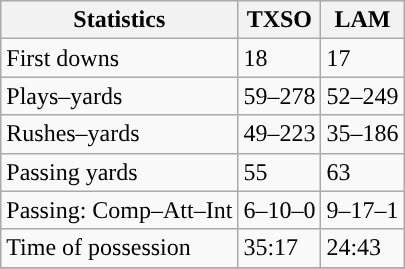<table class="wikitable" style="float: left;">
<tr>
<th>Statistics</th>
<th>TXSO</th>
<th>LAM</th>
</tr>
<tr>
<td>First downs</td>
<td>18</td>
<td>17</td>
</tr>
<tr>
<td>Plays–yards</td>
<td>59–278</td>
<td>52–249</td>
</tr>
<tr>
<td>Rushes–yards</td>
<td>49–223</td>
<td>35–186</td>
</tr>
<tr>
<td>Passing yards</td>
<td>55</td>
<td>63</td>
</tr>
<tr>
<td>Passing: Comp–Att–Int</td>
<td>6–10–0</td>
<td>9–17–1</td>
</tr>
<tr>
<td>Time of possession</td>
<td>35:17</td>
<td>24:43</td>
</tr>
<tr>
</tr>
</table>
